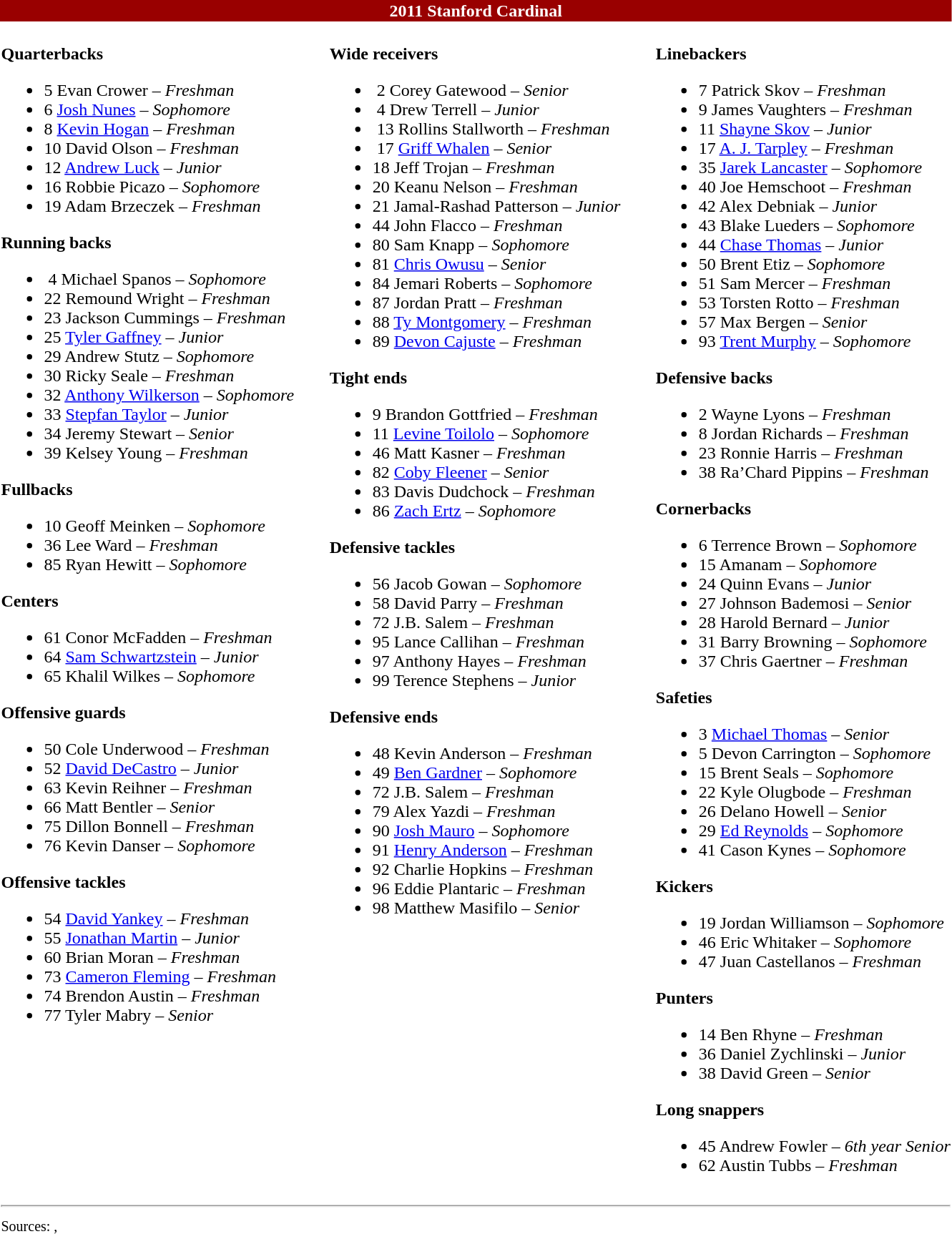<table class="toccolours" style="text-align: left;">
<tr>
<td colspan=11 style="color:#FFFFFF;background:#990000; text-align: center"><strong>2011 Stanford Cardinal</strong></td>
</tr>
<tr>
<td valign="top"><br><strong>Quarterbacks</strong><ul><li>5  Evan Crower – <em>Freshman</em></li><li>6  <a href='#'>Josh Nunes</a> – <em> Sophomore</em></li><li>8  <a href='#'>Kevin Hogan</a> – <em>Freshman</em></li><li>10 David Olson – <em> Freshman</em></li><li>12 <a href='#'>Andrew Luck</a> – <em> Junior</em></li><li>16 Robbie Picazo – <em> Sophomore</em></li><li>19 Adam Brzeczek – <em>Freshman</em></li></ul><strong>Running backs</strong><ul><li> 4  Michael Spanos – <em> Sophomore</em></li><li>22  Remound Wright – <em>Freshman</em></li><li>23  Jackson Cummings – <em> Freshman</em></li><li>25  <a href='#'>Tyler Gaffney</a> – <em>Junior</em></li><li>29  Andrew Stutz – <em> Sophomore</em></li><li>30  Ricky Seale – <em> Freshman</em></li><li>32  <a href='#'>Anthony Wilkerson</a> – <em>Sophomore</em></li><li>33  <a href='#'>Stepfan Taylor</a> – <em>Junior</em></li><li>34  Jeremy Stewart – <em> Senior</em></li><li>39  Kelsey Young – <em>Freshman</em></li></ul><strong>Fullbacks</strong><ul><li>10  Geoff Meinken – <em> Sophomore</em></li><li>36  Lee Ward – <em> Freshman</em></li><li>85  Ryan Hewitt – <em> Sophomore</em></li></ul><strong>Centers</strong><ul><li>61  Conor McFadden – <em> Freshman</em></li><li>64  <a href='#'>Sam Schwartzstein</a> – <em> Junior</em></li><li>65  Khalil Wilkes – <em> Sophomore</em></li></ul><strong>Offensive guards</strong><ul><li>50  Cole Underwood – <em> Freshman</em></li><li>52  <a href='#'>David DeCastro</a> – <em> Junior</em></li><li>63  Kevin Reihner – <em>Freshman</em></li><li>66  Matt Bentler – <em> Senior</em></li><li>75  Dillon Bonnell – <em> Freshman</em></li><li>76  Kevin Danser – <em> Sophomore</em></li></ul><strong>Offensive tackles</strong><ul><li>54  <a href='#'>David Yankey</a> – <em> Freshman</em></li><li>55  <a href='#'>Jonathan Martin</a> – <em> Junior</em></li><li>60  Brian Moran – <em>Freshman</em></li><li>73  <a href='#'>Cameron Fleming</a> – <em> Freshman</em></li><li>74  Brendon Austin – <em>Freshman</em></li><li>77  Tyler Mabry – <em> Senior</em></li></ul></td>
<td width="25"> </td>
<td valign="top"><br><strong>Wide receivers</strong><ul><li> 2  Corey Gatewood – <em> Senior</em></li><li> 4  Drew Terrell – <em>Junior</em></li><li> 13  Rollins Stallworth – <em>Freshman</em></li><li> 17  <a href='#'>Griff Whalen</a> – <em>Senior</em></li><li>18  Jeff Trojan – <em> Freshman</em></li><li>20  Keanu Nelson – <em> Freshman</em></li><li>21  Jamal-Rashad Patterson – <em>Junior</em></li><li>44  John Flacco – <em> Freshman</em></li><li>80  Sam Knapp – <em> Sophomore</em></li><li>81  <a href='#'>Chris Owusu</a> – <em>Senior</em></li><li>84  Jemari Roberts – <em> Sophomore</em></li><li>87 Jordan Pratt – <em>Freshman</em></li><li>88 <a href='#'>Ty Montgomery</a> – <em>Freshman</em></li><li>89 <a href='#'>Devon Cajuste</a> – <em>Freshman</em></li></ul><strong>Tight ends</strong><ul><li>9  Brandon Gottfried – <em> Freshman</em></li><li>11 <a href='#'>Levine Toilolo</a> – <em> Sophomore</em></li><li>46 Matt Kasner – <em>Freshman</em></li><li>82 <a href='#'>Coby Fleener</a> – <em> Senior</em></li><li>83 Davis Dudchock – <em> Freshman</em></li><li>86 <a href='#'>Zach Ertz</a> – <em> Sophomore</em></li></ul><strong>Defensive tackles</strong><ul><li>56  Jacob Gowan – <em> Sophomore</em></li><li>58  David Parry – <em> Freshman</em></li><li>72  J.B. Salem – <em>Freshman</em></li><li>95  Lance Callihan – <em>Freshman</em></li><li>97  Anthony Hayes – <em>Freshman</em></li><li>99  Terence Stephens – <em>Junior</em></li></ul><strong>Defensive ends</strong><ul><li>48  Kevin Anderson – <em>Freshman</em></li><li>49  <a href='#'>Ben Gardner</a> – <em> Sophomore</em></li><li>72  J.B. Salem – <em>Freshman</em></li><li>79  Alex Yazdi – <em>Freshman</em></li><li>90  <a href='#'>Josh Mauro</a> – <em> Sophomore</em></li><li>91  <a href='#'>Henry Anderson</a>  – <em> Freshman</em></li><li>92  Charlie Hopkins – <em>Freshman</em></li><li>96  Eddie Plantaric – <em> Freshman</em></li><li>98  Matthew Masifilo – <em> Senior</em></li></ul></td>
<td width="25"> </td>
<td valign="top"><br><strong>Linebackers</strong><ul><li>7   Patrick Skov – <em>Freshman</em></li><li>9   James Vaughters – <em>Freshman</em></li><li>11  <a href='#'>Shayne Skov</a> – <em>Junior</em></li><li>17  <a href='#'>A. J. Tarpley</a> – <em> Freshman</em></li><li>35  <a href='#'>Jarek Lancaster</a> – <em> Sophomore</em></li><li>40  Joe Hemschoot – <em> Freshman</em></li><li>42  Alex Debniak – <em> Junior</em></li><li>43  Blake Lueders – <em>Sophomore</em></li><li>44  <a href='#'>Chase Thomas</a> – <em> Junior</em></li><li>50  Brent Etiz – <em> Sophomore</em></li><li>51  Sam Mercer – <em>Freshman</em></li><li>53  Torsten Rotto – <em>Freshman</em></li><li>57  Max Bergen – <em> Senior</em></li><li>93  <a href='#'>Trent Murphy</a> – <em> Sophomore</em></li></ul><strong>Defensive backs</strong><ul><li>2   Wayne Lyons – <em>Freshman</em></li><li>8   Jordan Richards – <em>Freshman</em></li><li>23  Ronnie Harris – <em>Freshman</em></li><li>38  Ra’Chard Pippins – <em>Freshman</em></li></ul><strong>Cornerbacks</strong><ul><li>6   Terrence Brown – <em> Sophomore</em></li><li>15   Amanam – <em> Sophomore</em></li><li>24  Quinn Evans – <em> Junior</em></li><li>27  Johnson Bademosi – <em>Senior</em></li><li>28  Harold Bernard – <em> Junior</em></li><li>31  Barry Browning – <em>Sophomore</em></li><li>37  Chris Gaertner – <em> Freshman</em></li></ul><strong>Safeties</strong><ul><li>3   <a href='#'>Michael Thomas</a> – <em>Senior</em></li><li>5   Devon Carrington – <em>Sophomore</em></li><li>15  Brent Seals – <em> Sophomore</em></li><li>22  Kyle Olugbode – <em> Freshman</em></li><li>26  Delano Howell – <em>Senior</em></li><li>29  <a href='#'>Ed Reynolds</a> – <em>Sophomore</em></li><li>41  Cason Kynes – <em> Sophomore</em></li></ul><strong>Kickers</strong><ul><li>19 Jordan Williamson – <em> Sophomore</em></li><li>46 Eric Whitaker – <em> Sophomore</em></li><li>47 Juan Castellanos – <em> Freshman</em></li></ul><strong>Punters</strong><ul><li>14 Ben Rhyne – <em> Freshman</em></li><li>36 Daniel Zychlinski – <em> Junior</em></li><li>38 David Green – <em> Senior</em></li></ul><strong>Long snappers</strong><ul><li>45 Andrew Fowler – <em>6th year Senior</em></li><li>62 Austin Tubbs – <em>Freshman</em></li></ul></td>
</tr>
<tr>
<td colspan="7"><hr><small>Sources: , </small></td>
</tr>
</table>
